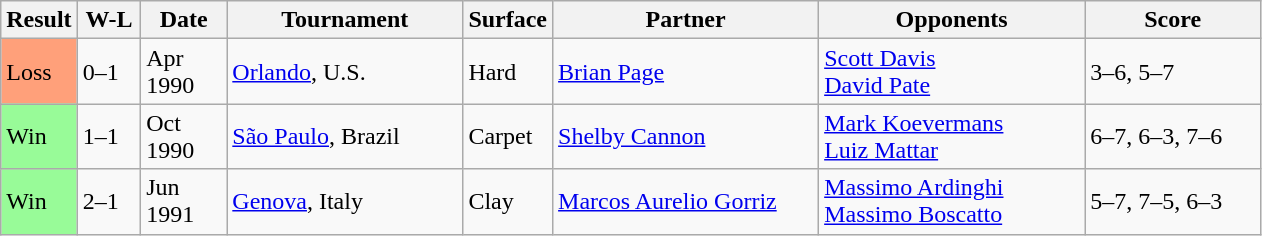<table class="sortable wikitable">
<tr>
<th>Result</th>
<th style="width:35px" class="unsortable">W-L</th>
<th style="width:50px">Date</th>
<th style="width:150px">Tournament</th>
<th style="width:50px">Surface</th>
<th style="width:170px">Partner</th>
<th style="width:170px">Opponents</th>
<th style="width:110px" class="unsortable">Score</th>
</tr>
<tr>
<td style="background:#ffa07a;">Loss</td>
<td>0–1</td>
<td>Apr 1990</td>
<td><a href='#'>Orlando</a>, U.S.</td>
<td>Hard</td>
<td> <a href='#'>Brian Page</a></td>
<td> <a href='#'>Scott Davis</a> <br>  <a href='#'>David Pate</a></td>
<td>3–6, 5–7</td>
</tr>
<tr>
<td style="background:#98fb98;">Win</td>
<td>1–1</td>
<td>Oct 1990</td>
<td><a href='#'>São Paulo</a>, Brazil</td>
<td>Carpet</td>
<td> <a href='#'>Shelby Cannon</a></td>
<td> <a href='#'>Mark Koevermans</a> <br>  <a href='#'>Luiz Mattar</a></td>
<td>6–7, 6–3, 7–6</td>
</tr>
<tr>
<td style="background:#98fb98;">Win</td>
<td>2–1</td>
<td>Jun 1991</td>
<td><a href='#'>Genova</a>, Italy</td>
<td>Clay</td>
<td> <a href='#'>Marcos Aurelio Gorriz</a></td>
<td> <a href='#'>Massimo Ardinghi</a> <br>  <a href='#'>Massimo Boscatto</a></td>
<td>5–7, 7–5, 6–3</td>
</tr>
</table>
